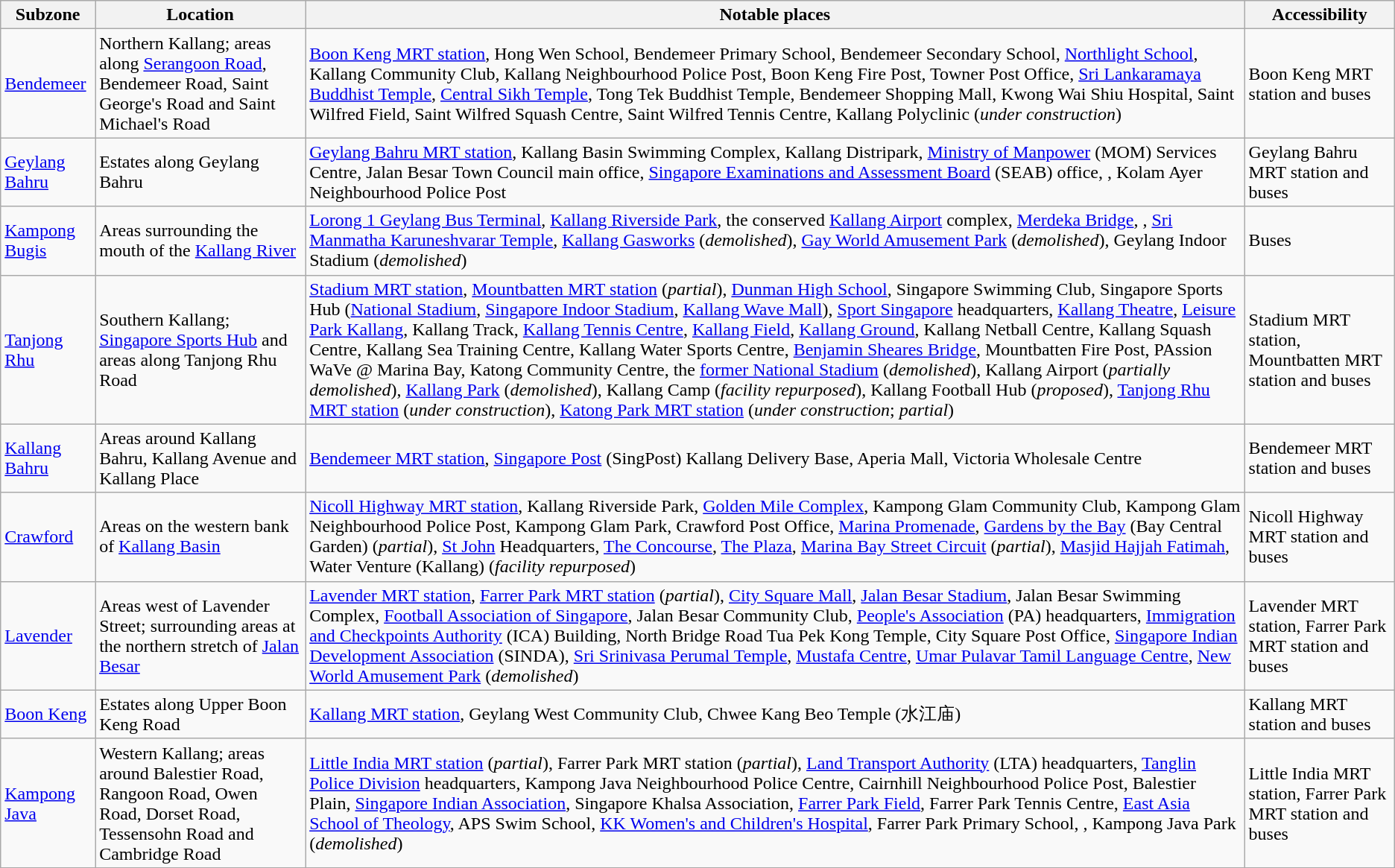<table class="wikitable">
<tr>
<th>Subzone</th>
<th>Location</th>
<th>Notable places</th>
<th>Accessibility</th>
</tr>
<tr>
<td><a href='#'>Bendemeer</a></td>
<td>Northern Kallang; areas along <a href='#'>Serangoon Road</a>, Bendemeer Road, Saint George's Road and Saint Michael's Road</td>
<td><a href='#'>Boon Keng MRT station</a>, Hong Wen School, Bendemeer Primary School, Bendemeer Secondary School, <a href='#'>Northlight School</a>, Kallang Community Club, Kallang Neighbourhood Police Post, Boon Keng Fire Post, Towner Post Office, <a href='#'>Sri Lankaramaya Buddhist Temple</a>, <a href='#'>Central Sikh Temple</a>, Tong Tek Buddhist Temple, Bendemeer Shopping Mall, Kwong Wai Shiu Hospital, Saint Wilfred Field, Saint Wilfred Squash Centre, Saint Wilfred Tennis Centre, Kallang Polyclinic (<em>under construction</em>)</td>
<td>Boon Keng MRT station and buses</td>
</tr>
<tr>
<td><a href='#'>Geylang Bahru</a></td>
<td>Estates along Geylang Bahru</td>
<td><a href='#'>Geylang Bahru MRT station</a>, Kallang Basin Swimming Complex, Kallang Distripark, <a href='#'>Ministry of Manpower</a> (MOM) Services Centre, Jalan Besar Town Council main office, <a href='#'>Singapore Examinations and Assessment Board</a> (SEAB) office, , Kolam Ayer Neighbourhood Police Post</td>
<td>Geylang Bahru MRT station and buses</td>
</tr>
<tr>
<td><a href='#'>Kampong Bugis</a></td>
<td>Areas surrounding the mouth of the <a href='#'>Kallang River</a></td>
<td><a href='#'>Lorong 1 Geylang Bus Terminal</a>, <a href='#'>Kallang Riverside Park</a>, the conserved <a href='#'>Kallang Airport</a> complex, <a href='#'>Merdeka Bridge</a>, , <a href='#'>Sri Manmatha Karuneshvarar Temple</a>, <a href='#'>Kallang Gasworks</a> (<em>demolished</em>), <a href='#'>Gay World Amusement Park</a> (<em>demolished</em>), Geylang Indoor Stadium (<em>demolished</em>)</td>
<td>Buses</td>
</tr>
<tr>
<td><a href='#'>Tanjong Rhu</a></td>
<td>Southern Kallang; <a href='#'>Singapore Sports Hub</a> and areas along Tanjong Rhu Road</td>
<td><a href='#'>Stadium MRT station</a>, <a href='#'>Mountbatten MRT station</a> (<em>partial</em>), <a href='#'>Dunman High School</a>, Singapore Swimming Club, Singapore Sports Hub (<a href='#'>National Stadium</a>, <a href='#'>Singapore Indoor Stadium</a>, <a href='#'>Kallang Wave Mall</a>), <a href='#'>Sport Singapore</a> headquarters, <a href='#'>Kallang Theatre</a>, <a href='#'>Leisure Park Kallang</a>, Kallang Track, <a href='#'>Kallang Tennis Centre</a>, <a href='#'>Kallang Field</a>, <a href='#'>Kallang Ground</a>, Kallang Netball Centre, Kallang Squash Centre, Kallang Sea Training Centre, Kallang Water Sports Centre, <a href='#'>Benjamin Sheares Bridge</a>, Mountbatten Fire Post, PAssion WaVe @ Marina Bay, Katong Community Centre, the <a href='#'>former National Stadium</a> (<em>demolished</em>), Kallang Airport (<em>partially demolished</em>), <a href='#'>Kallang Park</a> (<em>demolished</em>), Kallang Camp (<em>facility repurposed</em>), Kallang Football Hub (<em>proposed</em>), <a href='#'>Tanjong Rhu MRT station</a> (<em>under construction</em>), <a href='#'>Katong Park MRT station</a> (<em>under construction</em>; <em>partial</em>)</td>
<td>Stadium MRT station, Mountbatten MRT station and buses</td>
</tr>
<tr>
<td><a href='#'>Kallang Bahru</a></td>
<td>Areas around Kallang Bahru, Kallang Avenue and Kallang Place</td>
<td><a href='#'>Bendemeer MRT station</a>, <a href='#'>Singapore Post</a> (SingPost) Kallang Delivery Base, Aperia Mall, Victoria Wholesale Centre</td>
<td>Bendemeer MRT station and buses</td>
</tr>
<tr>
<td><a href='#'>Crawford</a></td>
<td>Areas on the western bank of <a href='#'>Kallang Basin</a></td>
<td><a href='#'>Nicoll Highway MRT station</a>, Kallang Riverside Park, <a href='#'>Golden Mile Complex</a>, Kampong Glam Community Club, Kampong Glam Neighbourhood Police Post, Kampong Glam Park, Crawford Post Office, <a href='#'>Marina Promenade</a>, <a href='#'>Gardens by the Bay</a> (Bay Central Garden) (<em>partial</em>), <a href='#'>St John</a> Headquarters, <a href='#'>The Concourse</a>, <a href='#'>The Plaza</a>, <a href='#'>Marina Bay Street Circuit</a> (<em>partial</em>), <a href='#'>Masjid Hajjah Fatimah</a>, Water Venture (Kallang) (<em>facility repurposed</em>)</td>
<td>Nicoll Highway MRT station and buses</td>
</tr>
<tr>
<td><a href='#'>Lavender</a></td>
<td>Areas west of Lavender Street; surrounding areas at the northern stretch of <a href='#'>Jalan Besar</a></td>
<td><a href='#'>Lavender MRT station</a>, <a href='#'>Farrer Park MRT station</a> (<em>partial</em>), <a href='#'>City Square Mall</a>, <a href='#'>Jalan Besar Stadium</a>, Jalan Besar Swimming Complex, <a href='#'>Football Association of Singapore</a>, Jalan Besar Community Club, <a href='#'>People's Association</a> (PA) headquarters, <a href='#'>Immigration and Checkpoints Authority</a> (ICA) Building, North Bridge Road Tua Pek Kong Temple, City Square Post Office, <a href='#'>Singapore Indian Development Association</a> (SINDA), <a href='#'>Sri Srinivasa Perumal Temple</a>, <a href='#'>Mustafa Centre</a>, <a href='#'>Umar Pulavar Tamil Language Centre</a>, <a href='#'>New World Amusement Park</a> (<em>demolished</em>)</td>
<td>Lavender MRT station, Farrer Park MRT station and buses</td>
</tr>
<tr>
<td><a href='#'>Boon Keng</a></td>
<td>Estates along Upper Boon Keng Road</td>
<td><a href='#'>Kallang MRT station</a>, Geylang West Community Club, Chwee Kang Beo Temple (水江庙)</td>
<td>Kallang MRT station and buses</td>
</tr>
<tr>
<td><a href='#'>Kampong Java</a></td>
<td>Western Kallang; areas around Balestier Road, Rangoon Road, Owen Road, Dorset Road, Tessensohn Road and Cambridge Road</td>
<td><a href='#'>Little India MRT station</a> (<em>partial</em>), Farrer Park MRT station (<em>partial</em>), <a href='#'>Land Transport Authority</a> (LTA) headquarters, <a href='#'>Tanglin Police Division</a> headquarters, Kampong Java Neighbourhood Police Centre, Cairnhill Neighbourhood Police Post, Balestier Plain, <a href='#'>Singapore Indian Association</a>, Singapore Khalsa Association, <a href='#'>Farrer Park Field</a>, Farrer Park Tennis Centre, <a href='#'>East Asia School of Theology</a>, APS Swim School, <a href='#'>KK Women's and Children's Hospital</a>, Farrer Park Primary School, , Kampong Java Park (<em>demolished</em>)</td>
<td>Little India MRT station, Farrer Park MRT station and buses</td>
</tr>
</table>
